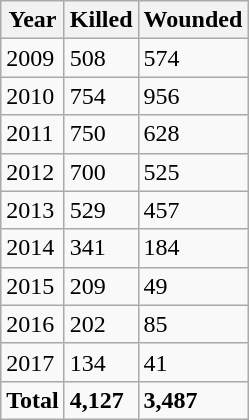<table class="wikitable sortable">
<tr>
<th>Year</th>
<th>Killed</th>
<th>Wounded</th>
</tr>
<tr>
<td>2009</td>
<td>508</td>
<td>574</td>
</tr>
<tr>
<td>2010</td>
<td>754</td>
<td>956</td>
</tr>
<tr>
<td>2011</td>
<td>750</td>
<td>628</td>
</tr>
<tr>
<td>2012</td>
<td>700</td>
<td>525</td>
</tr>
<tr>
<td>2013</td>
<td>529</td>
<td>457</td>
</tr>
<tr>
<td>2014</td>
<td>341</td>
<td>184</td>
</tr>
<tr>
<td>2015</td>
<td>209</td>
<td>49</td>
</tr>
<tr>
<td>2016</td>
<td>202</td>
<td>85</td>
</tr>
<tr>
<td>2017</td>
<td>134</td>
<td>41</td>
</tr>
<tr>
<td><strong>Total</strong></td>
<td><strong>4,127</strong></td>
<td><strong>3,487</strong></td>
</tr>
</table>
